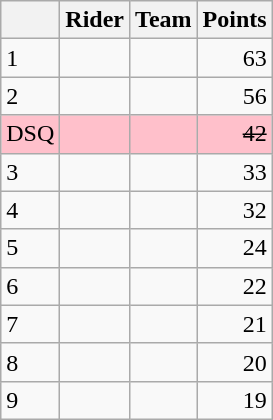<table class="wikitable">
<tr>
<th></th>
<th>Rider</th>
<th>Team</th>
<th>Points</th>
</tr>
<tr>
<td>1</td>
<td> </td>
<td></td>
<td align=right>63</td>
</tr>
<tr>
<td>2</td>
<td></td>
<td></td>
<td align=right>56</td>
</tr>
<tr bgcolor=pink>
<td>DSQ</td>
<td><s></s></td>
<td><s></s></td>
<td align=right><s>42</s></td>
</tr>
<tr>
<td>3</td>
<td></td>
<td></td>
<td align=right>33</td>
</tr>
<tr>
<td>4</td>
<td></td>
<td></td>
<td align=right>32</td>
</tr>
<tr>
<td>5</td>
<td></td>
<td></td>
<td align=right>24</td>
</tr>
<tr>
<td>6</td>
<td></td>
<td></td>
<td align=right>22</td>
</tr>
<tr>
<td>7</td>
<td> </td>
<td></td>
<td align=right>21</td>
</tr>
<tr>
<td>8</td>
<td></td>
<td></td>
<td align=right>20</td>
</tr>
<tr>
<td>9</td>
<td></td>
<td></td>
<td align=right>19</td>
</tr>
</table>
